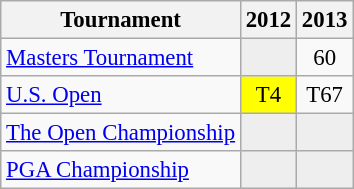<table class="wikitable" style="font-size:95%;text-align:center;">
<tr>
<th>Tournament</th>
<th>2012</th>
<th>2013</th>
</tr>
<tr>
<td align=left><a href='#'>Masters Tournament</a></td>
<td style="background:#eeeeee;"></td>
<td>60</td>
</tr>
<tr>
<td align=left><a href='#'>U.S. Open</a></td>
<td style="background:yellow;">T4</td>
<td>T67</td>
</tr>
<tr>
<td align=left><a href='#'>The Open Championship</a></td>
<td style="background:#eeeeee;"></td>
<td style="background:#eeeeee;"></td>
</tr>
<tr>
<td align=left><a href='#'>PGA Championship</a></td>
<td style="background:#eeeeee;"></td>
<td style="background:#eeeeee;"></td>
</tr>
</table>
